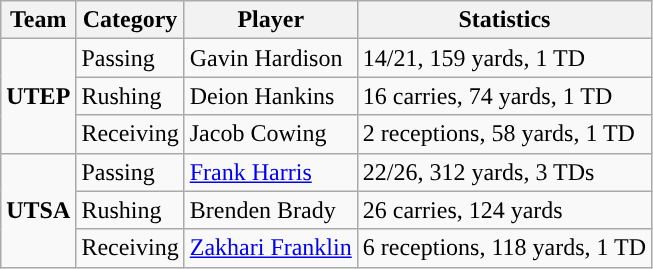<table class="wikitable" style="float: left;">
<tr>
<th>Team</th>
<th>Category</th>
<th>Player</th>
<th>Statistics</th>
</tr>
<tr>
<td rowspan=3><strong>UTEP</strong></td>
<td>Passing</td>
<td>Gavin Hardison</td>
<td>14/21, 159 yards, 1 TD</td>
</tr>
<tr>
<td>Rushing</td>
<td>Deion Hankins</td>
<td>16 carries, 74 yards, 1 TD</td>
</tr>
<tr>
<td>Receiving</td>
<td>Jacob Cowing</td>
<td>2 receptions, 58 yards, 1 TD</td>
</tr>
<tr>
<td rowspan=3><strong>UTSA</strong></td>
<td>Passing</td>
<td><a href='#'>Frank Harris</a></td>
<td>22/26, 312 yards, 3 TDs</td>
</tr>
<tr>
<td>Rushing</td>
<td>Brenden Brady</td>
<td>26 carries, 124 yards</td>
</tr>
<tr>
<td>Receiving</td>
<td><a href='#'>Zakhari Franklin</a></td>
<td>6 receptions, 118 yards, 1 TD</td>
</tr>
</table>
